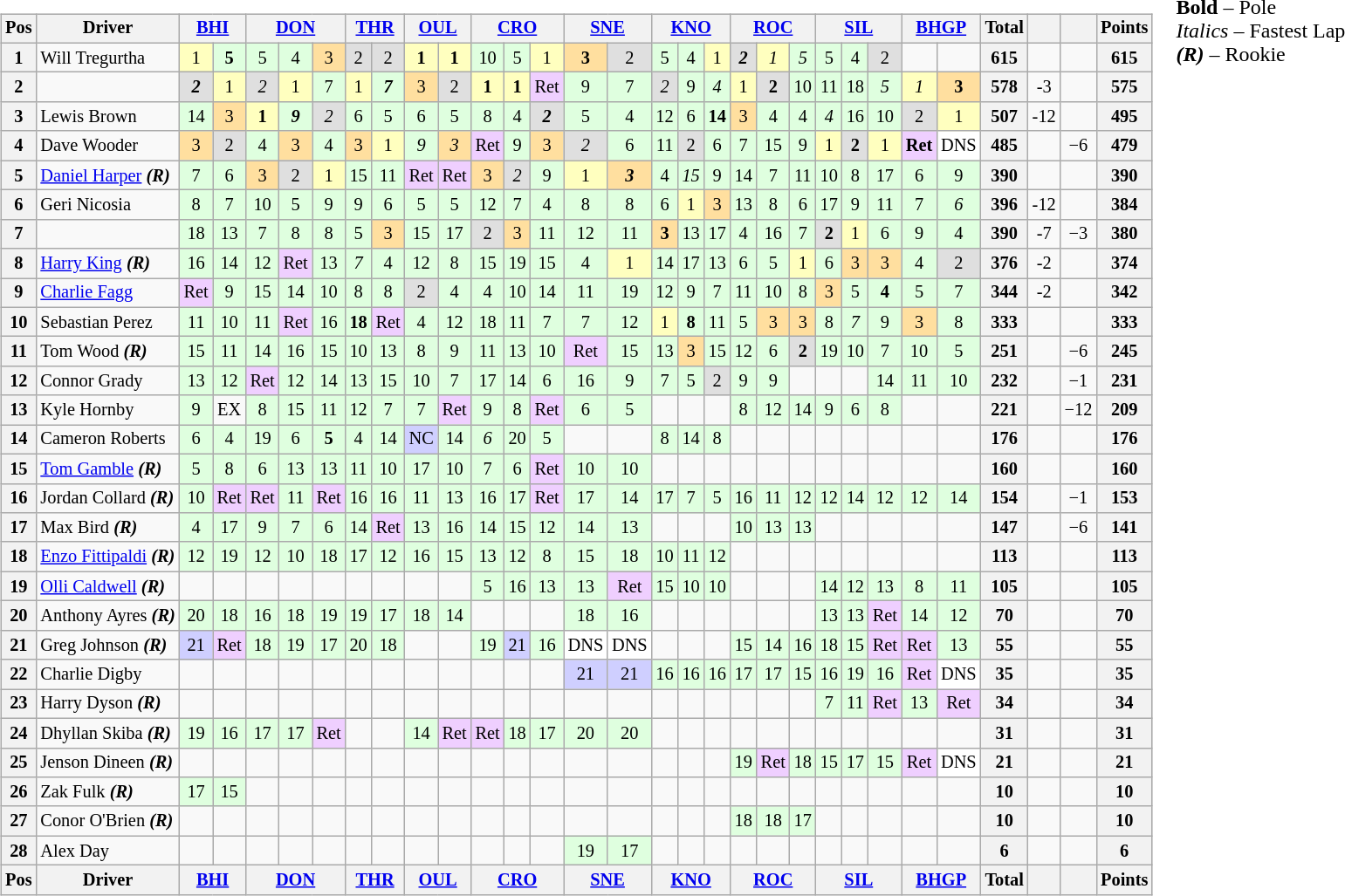<table>
<tr>
<td><br><table class="wikitable" style="font-size: 85%; text-align: center;">
<tr valign="top">
<th valign="middle">Pos</th>
<th valign="middle">Driver</th>
<th colspan=2><a href='#'>BHI</a></th>
<th colspan=3><a href='#'>DON</a></th>
<th colspan=2><a href='#'>THR</a></th>
<th colspan=2><a href='#'>OUL</a></th>
<th colspan=3><a href='#'>CRO</a></th>
<th colspan=2><a href='#'>SNE</a></th>
<th colspan=3><a href='#'>KNO</a></th>
<th colspan=3><a href='#'>ROC</a></th>
<th colspan=3><a href='#'>SIL</a></th>
<th colspan=2><a href='#'>BHGP</a></th>
<th valign=middle>Total</th>
<th valign=middle></th>
<th valign=middle></th>
<th valign=middle>Points</th>
</tr>
<tr>
<th>1</th>
<td align=left> Will Tregurtha</td>
<td style="background:#ffffbf;">1</td>
<td style="background:#dfffdf;"><strong>5</strong></td>
<td style="background:#dfffdf;">5</td>
<td style="background:#dfffdf;">4</td>
<td style="background:#ffdf9f;">3</td>
<td style="background:#dfdfdf;">2</td>
<td style="background:#dfdfdf;">2</td>
<td style="background:#ffffbf;"><strong>1</strong></td>
<td style="background:#ffffbf;"><strong>1</strong></td>
<td style="background:#dfffdf;">10</td>
<td style="background:#dfffdf;">5</td>
<td style="background:#ffffbf;">1</td>
<td style="background:#ffdf9f;"><strong>3</strong></td>
<td style="background:#dfdfdf;">2</td>
<td style="background:#dfffdf;">5</td>
<td style="background:#dfffdf;">4</td>
<td style="background:#ffffbf;">1</td>
<td style="background:#dfdfdf;"><strong><em>2</em></strong></td>
<td style="background:#ffffbf;"><em>1</em></td>
<td style="background:#dfffdf;"><em>5</em></td>
<td style="background:#dfffdf;">5</td>
<td style="background:#dfffdf;">4</td>
<td style="background:#dfdfdf;">2</td>
<td></td>
<td></td>
<th>615</th>
<td></td>
<td></td>
<th>615</th>
</tr>
<tr>
<th>2</th>
<td align=left></td>
<td style="background:#dfdfdf;"><strong><em>2</em></strong></td>
<td style="background:#ffffbf;">1</td>
<td style="background:#dfdfdf;"><em>2</em></td>
<td style="background:#ffffbf;">1</td>
<td style="background:#dfffdf;">7</td>
<td style="background:#ffffbf;">1</td>
<td style="background:#dfffdf;"><strong><em>7</em></strong></td>
<td style="background:#ffdf9f;">3</td>
<td style="background:#dfdfdf;">2</td>
<td style="background:#ffffbf;"><strong>1</strong></td>
<td style="background:#ffffbf;"><strong>1</strong></td>
<td style="background:#efcfff;">Ret</td>
<td style="background:#dfffdf;">9</td>
<td style="background:#dfffdf;">7</td>
<td style="background:#dfdfdf;"><em>2</em></td>
<td style="background:#dfffdf;">9</td>
<td style="background:#dfffdf;"><em>4</em></td>
<td style="background:#ffffbf;">1</td>
<td style="background:#dfdfdf;"><strong>2</strong></td>
<td style="background:#dfffdf;">10</td>
<td style="background:#dfffdf;">11</td>
<td style="background:#dfffdf;">18</td>
<td style="background:#dfffdf;"><em>5</em></td>
<td style="background:#ffffbf;"><em>1</em></td>
<td style="background:#ffdf9f;"><strong>3</strong></td>
<th>578</th>
<td>-3</td>
<td></td>
<th>575</th>
</tr>
<tr>
<th>3</th>
<td align=left> Lewis Brown</td>
<td style="background:#dfffdf;">14</td>
<td style="background:#ffdf9f;">3</td>
<td style="background:#ffffbf;"><strong>1</strong></td>
<td style="background:#dfffdf;"><strong><em>9</em></strong></td>
<td style="background:#dfdfdf;"><em>2</em></td>
<td style="background:#dfffdf;">6</td>
<td style="background:#dfffdf;">5</td>
<td style="background:#dfffdf;">6</td>
<td style="background:#dfffdf;">5</td>
<td style="background:#dfffdf;">8</td>
<td style="background:#dfffdf;">4</td>
<td style="background:#dfdfdf;"><strong><em>2</em></strong></td>
<td style="background:#dfffdf;">5</td>
<td style="background:#dfffdf;">4</td>
<td style="background:#dfffdf;">12</td>
<td style="background:#dfffdf;">6</td>
<td style="background:#dfffdf;"><strong>14</strong></td>
<td style="background:#ffdf9f;">3</td>
<td style="background:#dfffdf;">4</td>
<td style="background:#dfffdf;">4</td>
<td style="background:#dfffdf;"><em>4</em></td>
<td style="background:#dfffdf;">16</td>
<td style="background:#dfffdf;">10</td>
<td style="background:#dfdfdf;">2</td>
<td style="background:#ffffbf;">1</td>
<th>507</th>
<td>-12</td>
<td></td>
<th>495</th>
</tr>
<tr>
<th>4</th>
<td align=left> Dave Wooder</td>
<td style="background:#ffdf9f;">3</td>
<td style="background:#dfdfdf;">2</td>
<td style="background:#dfffdf;">4</td>
<td style="background:#ffdf9f;">3</td>
<td style="background:#dfffdf;">4</td>
<td style="background:#ffdf9f;">3</td>
<td style="background:#ffffbf;">1</td>
<td style="background:#dfffdf;"><em>9</em></td>
<td style="background:#ffdf9f;"><em>3</em></td>
<td style="background:#efcfff;">Ret</td>
<td style="background:#dfffdf;">9</td>
<td style="background:#ffdf9f;">3</td>
<td style="background:#dfdfdf;"><em>2</em></td>
<td style="background:#dfffdf;">6</td>
<td style="background:#dfffdf;">11</td>
<td style="background:#dfdfdf;">2</td>
<td style="background:#dfffdf;">6</td>
<td style="background:#dfffdf;">7</td>
<td style="background:#dfffdf;">15</td>
<td style="background:#dfffdf;">9</td>
<td style="background:#ffffbf;">1</td>
<td style="background:#dfdfdf;"><strong>2</strong></td>
<td style="background:#ffffbf;">1</td>
<td style="background:#efcfff;"><strong>Ret</strong></td>
<td style="background:#ffffff;">DNS</td>
<th>485</th>
<td></td>
<td>−6</td>
<th>479</th>
</tr>
<tr>
<th>5</th>
<td align=left> <a href='#'>Daniel Harper</a> <strong><em>(R)</em></strong></td>
<td style="background:#dfffdf;">7</td>
<td style="background:#dfffdf;">6</td>
<td style="background:#ffdf9f;">3</td>
<td style="background:#dfdfdf;">2</td>
<td style="background:#ffffbf;">1</td>
<td style="background:#dfffdf;">15</td>
<td style="background:#dfffdf;">11</td>
<td style="background:#efcfff;">Ret</td>
<td style="background:#efcfff;">Ret</td>
<td style="background:#ffdf9f;">3</td>
<td style="background:#dfdfdf;"><em>2</em></td>
<td style="background:#dfffdf;">9</td>
<td style="background:#ffffbf;">1</td>
<td style="background:#ffdf9f;"><strong><em>3</em></strong></td>
<td style="background:#dfffdf;">4</td>
<td style="background:#dfffdf;"><em>15</em></td>
<td style="background:#dfffdf;">9</td>
<td style="background:#dfffdf;">14</td>
<td style="background:#dfffdf;">7</td>
<td style="background:#dfffdf;">11</td>
<td style="background:#dfffdf;">10</td>
<td style="background:#dfffdf;">8</td>
<td style="background:#dfffdf;">17</td>
<td style="background:#dfffdf;">6</td>
<td style="background:#dfffdf;">9</td>
<th>390</th>
<td></td>
<td></td>
<th>390</th>
</tr>
<tr>
<th>6</th>
<td align=left> Geri Nicosia</td>
<td style="background:#dfffdf;">8</td>
<td style="background:#dfffdf;">7</td>
<td style="background:#dfffdf;">10</td>
<td style="background:#dfffdf;">5</td>
<td style="background:#dfffdf;">9</td>
<td style="background:#dfffdf;">9</td>
<td style="background:#dfffdf;">6</td>
<td style="background:#dfffdf;">5</td>
<td style="background:#dfffdf;">5</td>
<td style="background:#dfffdf;">12</td>
<td style="background:#dfffdf;">7</td>
<td style="background:#dfffdf;">4</td>
<td style="background:#dfffdf;">8</td>
<td style="background:#dfffdf;">8</td>
<td style="background:#dfffdf;">6</td>
<td style="background:#ffffbf;">1</td>
<td style="background:#ffdf9f;">3</td>
<td style="background:#dfffdf;">13</td>
<td style="background:#dfffdf;">8</td>
<td style="background:#dfffdf;">6</td>
<td style="background:#dfffdf;">17</td>
<td style="background:#dfffdf;">9</td>
<td style="background:#dfffdf;">11</td>
<td style="background:#dfffdf;">7</td>
<td style="background:#dfffdf;"><em>6</em></td>
<th>396</th>
<td>-12</td>
<td></td>
<th>384</th>
</tr>
<tr>
<th>7</th>
<td align=left></td>
<td style="background:#dfffdf;">18</td>
<td style="background:#dfffdf;">13</td>
<td style="background:#dfffdf;">7</td>
<td style="background:#dfffdf;">8</td>
<td style="background:#dfffdf;">8</td>
<td style="background:#dfffdf;">5</td>
<td style="background:#ffdf9f;">3</td>
<td style="background:#dfffdf;">15</td>
<td style="background:#dfffdf;">17</td>
<td style="background:#dfdfdf;">2</td>
<td style="background:#ffdf9f;">3</td>
<td style="background:#dfffdf;">11</td>
<td style="background:#dfffdf;">12</td>
<td style="background:#dfffdf;">11</td>
<td style="background:#ffdf9f;"><strong>3</strong></td>
<td style="background:#dfffdf;">13</td>
<td style="background:#dfffdf;">17</td>
<td style="background:#dfffdf;">4</td>
<td style="background:#dfffdf;">16</td>
<td style="background:#dfffdf;">7</td>
<td style="background:#dfdfdf;"><strong>2</strong></td>
<td style="background:#ffffbf;">1</td>
<td style="background:#dfffdf;">6</td>
<td style="background:#dfffdf;">9</td>
<td style="background:#dfffdf;">4</td>
<th>390</th>
<td>-7</td>
<td>−3</td>
<th>380</th>
</tr>
<tr>
<th>8</th>
<td align=left> <a href='#'>Harry King</a> <strong><em>(R)</em></strong></td>
<td style="background:#dfffdf;">16</td>
<td style="background:#dfffdf;">14</td>
<td style="background:#dfffdf;">12</td>
<td style="background:#efcfff;">Ret</td>
<td style="background:#dfffdf;">13</td>
<td style="background:#dfffdf;"><em>7</em></td>
<td style="background:#dfffdf;">4</td>
<td style="background:#dfffdf;">12</td>
<td style="background:#dfffdf;">8</td>
<td style="background:#dfffdf;">15</td>
<td style="background:#dfffdf;">19</td>
<td style="background:#dfffdf;">15</td>
<td style="background:#dfffdf;">4</td>
<td style="background:#ffffbf;">1</td>
<td style="background:#dfffdf;">14</td>
<td style="background:#dfffdf;">17</td>
<td style="background:#dfffdf;">13</td>
<td style="background:#dfffdf;">6</td>
<td style="background:#dfffdf;">5</td>
<td style="background:#ffffbf;">1</td>
<td style="background:#dfffdf;">6</td>
<td style="background:#ffdf9f;">3</td>
<td style="background:#ffdf9f;">3</td>
<td style="background:#dfffdf;">4</td>
<td style="background:#dfdfdf;">2</td>
<th>376</th>
<td>-2</td>
<td></td>
<th>374</th>
</tr>
<tr>
<th>9</th>
<td align=left> <a href='#'>Charlie Fagg</a></td>
<td style="background:#efcfff;">Ret</td>
<td style="background:#dfffdf;">9</td>
<td style="background:#dfffdf;">15</td>
<td style="background:#dfffdf;">14</td>
<td style="background:#dfffdf;">10</td>
<td style="background:#dfffdf;">8</td>
<td style="background:#dfffdf;">8</td>
<td style="background:#dfdfdf;">2</td>
<td style="background:#dfffdf;">4</td>
<td style="background:#dfffdf;">4</td>
<td style="background:#dfffdf;">10</td>
<td style="background:#dfffdf;">14</td>
<td style="background:#dfffdf;">11</td>
<td style="background:#dfffdf;">19</td>
<td style="background:#dfffdf;">12</td>
<td style="background:#dfffdf;">9</td>
<td style="background:#dfffdf;">7</td>
<td style="background:#dfffdf;">11</td>
<td style="background:#dfffdf;">10</td>
<td style="background:#dfffdf;">8</td>
<td style="background:#ffdf9f;">3</td>
<td style="background:#dfffdf;">5</td>
<td style="background:#dfffdf;"><strong>4</strong></td>
<td style="background:#dfffdf;">5</td>
<td style="background:#dfffdf;">7</td>
<th>344</th>
<td>-2</td>
<td></td>
<th>342</th>
</tr>
<tr>
<th>10</th>
<td align=left> Sebastian Perez</td>
<td style="background:#dfffdf;">11</td>
<td style="background:#dfffdf;">10</td>
<td style="background:#dfffdf;">11</td>
<td style="background:#efcfff;">Ret</td>
<td style="background:#dfffdf;">16</td>
<td style="background:#dfffdf;"><strong>18</strong></td>
<td style="background:#efcfff;">Ret</td>
<td style="background:#dfffdf;">4</td>
<td style="background:#dfffdf;">12</td>
<td style="background:#dfffdf;">18</td>
<td style="background:#dfffdf;">11</td>
<td style="background:#dfffdf;">7</td>
<td style="background:#dfffdf;">7</td>
<td style="background:#dfffdf;">12</td>
<td style="background:#ffffbf;">1</td>
<td style="background:#dfffdf;"><strong>8</strong></td>
<td style="background:#dfffdf;">11</td>
<td style="background:#dfffdf;">5</td>
<td style="background:#ffdf9f;">3</td>
<td style="background:#ffdf9f;">3</td>
<td style="background:#dfffdf;">8</td>
<td style="background:#dfffdf;"><em>7</em></td>
<td style="background:#dfffdf;">9</td>
<td style="background:#ffdf9f;">3</td>
<td style="background:#dfffdf;">8</td>
<th>333</th>
<td></td>
<td></td>
<th>333</th>
</tr>
<tr>
<th>11</th>
<td align=left> Tom Wood <strong><em>(R)</em></strong></td>
<td style="background:#dfffdf;">15</td>
<td style="background:#dfffdf;">11</td>
<td style="background:#dfffdf;">14</td>
<td style="background:#dfffdf;">16</td>
<td style="background:#dfffdf;">15</td>
<td style="background:#dfffdf;">10</td>
<td style="background:#dfffdf;">13</td>
<td style="background:#dfffdf;">8</td>
<td style="background:#dfffdf;">9</td>
<td style="background:#dfffdf;">11</td>
<td style="background:#dfffdf;">13</td>
<td style="background:#dfffdf;">10</td>
<td style="background:#efcfff;">Ret</td>
<td style="background:#dfffdf;">15</td>
<td style="background:#dfffdf;">13</td>
<td style="background:#ffdf9f;">3</td>
<td style="background:#dfffdf;">15</td>
<td style="background:#dfffdf;">12</td>
<td style="background:#dfffdf;">6</td>
<td style="background:#dfdfdf;"><strong>2</strong></td>
<td style="background:#dfffdf;">19</td>
<td style="background:#dfffdf;">10</td>
<td style="background:#dfffdf;">7</td>
<td style="background:#dfffdf;">10</td>
<td style="background:#dfffdf;">5</td>
<th>251</th>
<td></td>
<td>−6</td>
<th>245</th>
</tr>
<tr>
<th>12</th>
<td align=left> Connor Grady</td>
<td style="background:#dfffdf;">13</td>
<td style="background:#dfffdf;">12</td>
<td style="background:#efcfff;">Ret</td>
<td style="background:#dfffdf;">12</td>
<td style="background:#dfffdf;">14</td>
<td style="background:#dfffdf;">13</td>
<td style="background:#dfffdf;">15</td>
<td style="background:#dfffdf;">10</td>
<td style="background:#dfffdf;">7</td>
<td style="background:#dfffdf;">17</td>
<td style="background:#dfffdf;">14</td>
<td style="background:#dfffdf;">6</td>
<td style="background:#dfffdf;">16</td>
<td style="background:#dfffdf;">9</td>
<td style="background:#dfffdf;">7</td>
<td style="background:#dfffdf;">5</td>
<td style="background:#dfdfdf;">2</td>
<td style="background:#dfffdf;">9</td>
<td style="background:#dfffdf;">9</td>
<td></td>
<td></td>
<td></td>
<td style="background:#dfffdf;">14</td>
<td style="background:#dfffdf;">11</td>
<td style="background:#dfffdf;">10</td>
<th>232</th>
<td></td>
<td>−1</td>
<th>231</th>
</tr>
<tr>
<th>13</th>
<td align=left> Kyle Hornby</td>
<td style="background:#dfffdf;">9</td>
<td>EX</td>
<td style="background:#dfffdf;">8</td>
<td style="background:#dfffdf;">15</td>
<td style="background:#dfffdf;">11</td>
<td style="background:#dfffdf;">12</td>
<td style="background:#dfffdf;">7</td>
<td style="background:#dfffdf;">7</td>
<td style="background:#efcfff;">Ret</td>
<td style="background:#dfffdf;">9</td>
<td style="background:#dfffdf;">8</td>
<td style="background:#efcfff;">Ret</td>
<td style="background:#dfffdf;">6</td>
<td style="background:#dfffdf;">5</td>
<td></td>
<td></td>
<td></td>
<td style="background:#dfffdf;">8</td>
<td style="background:#dfffdf;">12</td>
<td style="background:#dfffdf;">14</td>
<td style="background:#dfffdf;">9</td>
<td style="background:#dfffdf;">6</td>
<td style="background:#dfffdf;">8</td>
<td></td>
<td></td>
<th>221</th>
<td></td>
<td>−12</td>
<th>209</th>
</tr>
<tr>
<th>14</th>
<td align=left> Cameron Roberts</td>
<td style="background:#dfffdf;">6</td>
<td style="background:#dfffdf;">4</td>
<td style="background:#dfffdf;">19</td>
<td style="background:#dfffdf;">6</td>
<td style="background:#dfffdf;"><strong>5</strong></td>
<td style="background:#dfffdf;">4</td>
<td style="background:#dfffdf;">14</td>
<td style="background:#cfcfff;">NC</td>
<td style="background:#dfffdf;">14</td>
<td style="background:#dfffdf;"><em>6</em></td>
<td style="background:#dfffdf;">20</td>
<td style="background:#dfffdf;">5</td>
<td></td>
<td></td>
<td style="background:#dfffdf;">8</td>
<td style="background:#dfffdf;">14</td>
<td style="background:#dfffdf;">8</td>
<td></td>
<td></td>
<td></td>
<td></td>
<td></td>
<td></td>
<td></td>
<td></td>
<th>176</th>
<td></td>
<td></td>
<th>176</th>
</tr>
<tr>
<th>15</th>
<td align=left> <a href='#'>Tom Gamble</a> <strong><em>(R)</em></strong></td>
<td style="background:#dfffdf;">5</td>
<td style="background:#dfffdf;">8</td>
<td style="background:#dfffdf;">6</td>
<td style="background:#dfffdf;">13</td>
<td style="background:#dfffdf;">13</td>
<td style="background:#dfffdf;">11</td>
<td style="background:#dfffdf;">10</td>
<td style="background:#dfffdf;">17</td>
<td style="background:#dfffdf;">10</td>
<td style="background:#dfffdf;">7</td>
<td style="background:#dfffdf;">6</td>
<td style="background:#efcfff;">Ret</td>
<td style="background:#dfffdf;">10</td>
<td style="background:#dfffdf;">10</td>
<td></td>
<td></td>
<td></td>
<td></td>
<td></td>
<td></td>
<td></td>
<td></td>
<td></td>
<td></td>
<td></td>
<th>160</th>
<td></td>
<td></td>
<th>160</th>
</tr>
<tr>
<th>16</th>
<td align=left> Jordan Collard <strong><em>(R)</em></strong></td>
<td style="background:#dfffdf;">10</td>
<td style="background:#efcfff;">Ret</td>
<td style="background:#efcfff;">Ret</td>
<td style="background:#dfffdf;">11</td>
<td style="background:#efcfff;">Ret</td>
<td style="background:#dfffdf;">16</td>
<td style="background:#dfffdf;">16</td>
<td style="background:#dfffdf;">11</td>
<td style="background:#dfffdf;">13</td>
<td style="background:#dfffdf;">16</td>
<td style="background:#dfffdf;">17</td>
<td style="background:#efcfff;">Ret</td>
<td style="background:#dfffdf;">17</td>
<td style="background:#dfffdf;">14</td>
<td style="background:#dfffdf;">17</td>
<td style="background:#dfffdf;">7</td>
<td style="background:#dfffdf;">5</td>
<td style="background:#dfffdf;">16</td>
<td style="background:#dfffdf;">11</td>
<td style="background:#dfffdf;">12</td>
<td style="background:#dfffdf;">12</td>
<td style="background:#dfffdf;">14</td>
<td style="background:#dfffdf;">12</td>
<td style="background:#dfffdf;">12</td>
<td style="background:#dfffdf;">14</td>
<th>154</th>
<td></td>
<td>−1</td>
<th>153</th>
</tr>
<tr>
<th>17</th>
<td align=left> Max Bird <strong><em>(R)</em></strong></td>
<td style="background:#dfffdf;">4</td>
<td style="background:#dfffdf;">17</td>
<td style="background:#dfffdf;">9</td>
<td style="background:#dfffdf;">7</td>
<td style="background:#dfffdf;">6</td>
<td style="background:#dfffdf;">14</td>
<td style="background:#efcfff;">Ret</td>
<td style="background:#dfffdf;">13</td>
<td style="background:#dfffdf;">16</td>
<td style="background:#dfffdf;">14</td>
<td style="background:#dfffdf;">15</td>
<td style="background:#dfffdf;">12</td>
<td style="background:#dfffdf;">14</td>
<td style="background:#dfffdf;">13</td>
<td></td>
<td></td>
<td></td>
<td style="background:#dfffdf;">10</td>
<td style="background:#dfffdf;">13</td>
<td style="background:#dfffdf;">13</td>
<td></td>
<td></td>
<td></td>
<td></td>
<td></td>
<th>147</th>
<td></td>
<td>−6</td>
<th>141</th>
</tr>
<tr>
<th>18</th>
<td align=left> <a href='#'>Enzo Fittipaldi</a> <strong><em>(R)</em></strong></td>
<td style="background:#dfffdf;">12</td>
<td style="background:#dfffdf;">19</td>
<td style="background:#dfffdf;">12</td>
<td style="background:#dfffdf;">10</td>
<td style="background:#dfffdf;">18</td>
<td style="background:#dfffdf;">17</td>
<td style="background:#dfffdf;">12</td>
<td style="background:#dfffdf;">16</td>
<td style="background:#dfffdf;">15</td>
<td style="background:#dfffdf;">13</td>
<td style="background:#dfffdf;">12</td>
<td style="background:#dfffdf;">8</td>
<td style="background:#dfffdf;">15</td>
<td style="background:#dfffdf;">18</td>
<td style="background:#dfffdf;">10</td>
<td style="background:#dfffdf;">11</td>
<td style="background:#dfffdf;">12</td>
<td></td>
<td></td>
<td></td>
<td></td>
<td></td>
<td></td>
<td></td>
<td></td>
<th>113</th>
<td></td>
<td></td>
<th>113</th>
</tr>
<tr>
<th>19</th>
<td align=left> <a href='#'>Olli Caldwell</a> <strong><em>(R)</em></strong></td>
<td></td>
<td></td>
<td></td>
<td></td>
<td></td>
<td></td>
<td></td>
<td></td>
<td></td>
<td style="background:#dfffdf;">5</td>
<td style="background:#dfffdf;">16</td>
<td style="background:#dfffdf;">13</td>
<td style="background:#dfffdf;">13</td>
<td style="background:#efcfff;">Ret</td>
<td style="background:#dfffdf;">15</td>
<td style="background:#dfffdf;">10</td>
<td style="background:#dfffdf;">10</td>
<td></td>
<td></td>
<td></td>
<td style="background:#dfffdf;">14</td>
<td style="background:#dfffdf;">12</td>
<td style="background:#dfffdf;">13</td>
<td style="background:#dfffdf;">8</td>
<td style="background:#dfffdf;">11</td>
<th>105</th>
<td></td>
<td></td>
<th>105</th>
</tr>
<tr>
<th>20</th>
<td align=left> Anthony Ayres <strong><em>(R)</em></strong></td>
<td style="background:#dfffdf;">20</td>
<td style="background:#dfffdf;">18</td>
<td style="background:#dfffdf;">16</td>
<td style="background:#dfffdf;">18</td>
<td style="background:#dfffdf;">19</td>
<td style="background:#dfffdf;">19</td>
<td style="background:#dfffdf;">17</td>
<td style="background:#dfffdf;">18</td>
<td style="background:#dfffdf;">14</td>
<td></td>
<td></td>
<td></td>
<td style="background:#dfffdf;">18</td>
<td style="background:#dfffdf;">16</td>
<td></td>
<td></td>
<td></td>
<td></td>
<td></td>
<td></td>
<td style="background:#dfffdf;">13</td>
<td style="background:#dfffdf;">13</td>
<td style="background:#efcfff;">Ret</td>
<td style="background:#dfffdf;">14</td>
<td style="background:#dfffdf;">12</td>
<th>70</th>
<td></td>
<td></td>
<th>70</th>
</tr>
<tr>
<th>21</th>
<td align=left> Greg Johnson <strong><em>(R)</em></strong></td>
<td style="background:#cfcfff;">21</td>
<td style="background:#efcfff;">Ret</td>
<td style="background:#dfffdf;">18</td>
<td style="background:#dfffdf;">19</td>
<td style="background:#dfffdf;">17</td>
<td style="background:#dfffdf;">20</td>
<td style="background:#dfffdf;">18</td>
<td></td>
<td></td>
<td style="background:#dfffdf;">19</td>
<td style="background:#cfcfff;">21</td>
<td style="background:#dfffdf;">16</td>
<td style="background:#ffffff;">DNS</td>
<td style="background:#ffffff;">DNS</td>
<td></td>
<td></td>
<td></td>
<td style="background:#dfffdf;">15</td>
<td style="background:#dfffdf;">14</td>
<td style="background:#dfffdf;">16</td>
<td style="background:#dfffdf;">18</td>
<td style="background:#dfffdf;">15</td>
<td style="background:#efcfff;">Ret</td>
<td style="background:#efcfff;">Ret</td>
<td style="background:#dfffdf;">13</td>
<th>55</th>
<td></td>
<td></td>
<th>55</th>
</tr>
<tr>
<th>22</th>
<td align=left> Charlie Digby</td>
<td></td>
<td></td>
<td></td>
<td></td>
<td></td>
<td></td>
<td></td>
<td></td>
<td></td>
<td></td>
<td></td>
<td></td>
<td style="background:#cfcfff;">21</td>
<td style="background:#cfcfff;">21</td>
<td style="background:#dfffdf;">16</td>
<td style="background:#dfffdf;">16</td>
<td style="background:#dfffdf;">16</td>
<td style="background:#dfffdf;">17</td>
<td style="background:#dfffdf;">17</td>
<td style="background:#dfffdf;">15</td>
<td style="background:#dfffdf;">16</td>
<td style="background:#dfffdf;">19</td>
<td style="background:#dfffdf;">16</td>
<td style="background:#efcfff;">Ret</td>
<td style="background:#ffffff;">DNS</td>
<th>35</th>
<td></td>
<td></td>
<th>35</th>
</tr>
<tr>
<th>23</th>
<td align=left> Harry Dyson <strong><em>(R)</em></strong></td>
<td></td>
<td></td>
<td></td>
<td></td>
<td></td>
<td></td>
<td></td>
<td></td>
<td></td>
<td></td>
<td></td>
<td></td>
<td></td>
<td></td>
<td></td>
<td></td>
<td></td>
<td></td>
<td></td>
<td></td>
<td style="background:#dfffdf;">7</td>
<td style="background:#dfffdf;">11</td>
<td style="background:#efcfff;">Ret</td>
<td style="background:#dfffdf;">13</td>
<td style="background:#efcfff;">Ret</td>
<th>34</th>
<td></td>
<td></td>
<th>34</th>
</tr>
<tr>
<th>24</th>
<td align=left> Dhyllan Skiba <strong><em>(R)</em></strong></td>
<td style="background:#dfffdf;">19</td>
<td style="background:#dfffdf;">16</td>
<td style="background:#dfffdf;">17</td>
<td style="background:#dfffdf;">17</td>
<td style="background:#efcfff;">Ret</td>
<td></td>
<td></td>
<td style="background:#dfffdf;">14</td>
<td style="background:#efcfff;">Ret</td>
<td style="background:#efcfff;">Ret</td>
<td style="background:#dfffdf;">18</td>
<td style="background:#dfffdf;">17</td>
<td style="background:#dfffdf;">20</td>
<td style="background:#dfffdf;">20</td>
<td></td>
<td></td>
<td></td>
<td></td>
<td></td>
<td></td>
<td></td>
<td></td>
<td></td>
<td></td>
<td></td>
<th>31</th>
<td></td>
<td></td>
<th>31</th>
</tr>
<tr>
<th>25</th>
<td align=left> Jenson Dineen <strong><em>(R)</em></strong></td>
<td></td>
<td></td>
<td></td>
<td></td>
<td></td>
<td></td>
<td></td>
<td></td>
<td></td>
<td></td>
<td></td>
<td></td>
<td></td>
<td></td>
<td></td>
<td></td>
<td></td>
<td style="background:#dfffdf;">19</td>
<td style="background:#efcfff;">Ret</td>
<td style="background:#dfffdf;">18</td>
<td style="background:#dfffdf;">15</td>
<td style="background:#dfffdf;">17</td>
<td style="background:#dfffdf;">15</td>
<td style="background:#efcfff;">Ret</td>
<td style="background:#ffffff;">DNS</td>
<th>21</th>
<td></td>
<td></td>
<th>21</th>
</tr>
<tr>
<th>26</th>
<td align=left> Zak Fulk <strong><em>(R)</em></strong></td>
<td style="background:#dfffdf;">17</td>
<td style="background:#dfffdf;">15</td>
<td></td>
<td></td>
<td></td>
<td></td>
<td></td>
<td></td>
<td></td>
<td></td>
<td></td>
<td></td>
<td></td>
<td></td>
<td></td>
<td></td>
<td></td>
<td></td>
<td></td>
<td></td>
<td></td>
<td></td>
<td></td>
<td></td>
<td></td>
<th>10</th>
<td></td>
<td></td>
<th>10</th>
</tr>
<tr>
<th>27</th>
<td align=left> Conor O'Brien <strong><em>(R)</em></strong></td>
<td></td>
<td></td>
<td></td>
<td></td>
<td></td>
<td></td>
<td></td>
<td></td>
<td></td>
<td></td>
<td></td>
<td></td>
<td></td>
<td></td>
<td></td>
<td></td>
<td></td>
<td style="background:#dfffdf;">18</td>
<td style="background:#dfffdf;">18</td>
<td style="background:#dfffdf;">17</td>
<td></td>
<td></td>
<td></td>
<td></td>
<td></td>
<th>10</th>
<td></td>
<td></td>
<th>10</th>
</tr>
<tr>
<th>28</th>
<td align=left> Alex Day</td>
<td></td>
<td></td>
<td></td>
<td></td>
<td></td>
<td></td>
<td></td>
<td></td>
<td></td>
<td></td>
<td></td>
<td></td>
<td style="background:#dfffdf;">19</td>
<td style="background:#dfffdf;">17</td>
<td></td>
<td></td>
<td></td>
<td></td>
<td></td>
<td></td>
<td></td>
<td></td>
<td></td>
<td></td>
<td></td>
<th>6</th>
<td></td>
<td></td>
<th>6</th>
</tr>
<tr valign="top">
<th valign="middle">Pos</th>
<th valign="middle">Driver</th>
<th colspan=2><a href='#'>BHI</a></th>
<th colspan=3><a href='#'>DON</a></th>
<th colspan=2><a href='#'>THR</a></th>
<th colspan=2><a href='#'>OUL</a></th>
<th colspan=3><a href='#'>CRO</a></th>
<th colspan=2><a href='#'>SNE</a></th>
<th colspan=3><a href='#'>KNO</a></th>
<th colspan=3><a href='#'>ROC</a></th>
<th colspan=3><a href='#'>SIL</a></th>
<th colspan=2><a href='#'>BHGP</a></th>
<th valign=middle>Total</th>
<th valign=middle></th>
<th valign=middle></th>
<th valign=middle>Points</th>
</tr>
</table>
</td>
<td valign="top"><br>
<span><strong>Bold</strong> – Pole<br>
<em>Italics</em> – Fastest Lap<br>
<strong><em>(R)</em></strong> – Rookie</span></td>
</tr>
</table>
